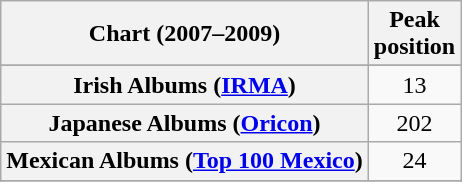<table class="wikitable sortable plainrowheaders" style="text-align:center">
<tr>
<th scope="col">Chart (2007–2009)</th>
<th scope="col">Peak<br>position</th>
</tr>
<tr>
</tr>
<tr>
</tr>
<tr>
</tr>
<tr>
</tr>
<tr>
</tr>
<tr>
</tr>
<tr>
</tr>
<tr>
<th scope="row">Irish Albums (<a href='#'>IRMA</a>)</th>
<td style="text-align:center">13</td>
</tr>
<tr>
<th scope="row">Japanese Albums (<a href='#'>Oricon</a>)</th>
<td>202</td>
</tr>
<tr>
<th scope="row">Mexican Albums (<a href='#'>Top 100 Mexico</a>)</th>
<td>24</td>
</tr>
<tr>
</tr>
<tr>
</tr>
<tr>
</tr>
<tr>
</tr>
<tr>
</tr>
<tr>
</tr>
<tr>
</tr>
<tr>
</tr>
<tr>
</tr>
</table>
